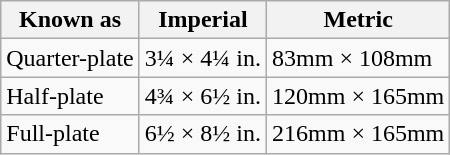<table class="wikitable">
<tr>
<th>Known as</th>
<th>Imperial</th>
<th>Metric</th>
</tr>
<tr>
<td>Quarter-plate</td>
<td>3¼ × 4¼ in.</td>
<td>83mm × 108mm</td>
</tr>
<tr>
<td>Half-plate</td>
<td>4¾ × 6½ in.</td>
<td>120mm × 165mm</td>
</tr>
<tr>
<td>Full-plate</td>
<td>6½ × 8½ in.</td>
<td>216mm × 165mm</td>
</tr>
</table>
